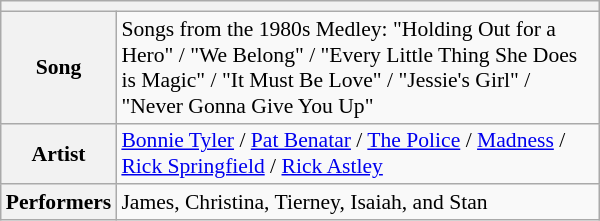<table class="wikitable" style="font-size: 90%" width=400px>
<tr>
<th colspan=2></th>
</tr>
<tr>
<th width=10%>Song</th>
<td>Songs from the 1980s Medley: "Holding Out for a Hero" / "We Belong" / "Every Little Thing She Does is Magic" / "It Must Be Love" / "Jessie's Girl" / "Never Gonna Give You Up"</td>
</tr>
<tr>
<th width=10%>Artist</th>
<td><a href='#'>Bonnie Tyler</a> / <a href='#'>Pat Benatar</a> / <a href='#'>The Police</a> / <a href='#'>Madness</a> / <a href='#'>Rick Springfield</a> / <a href='#'>Rick Astley</a></td>
</tr>
<tr>
<th width=10%>Performers</th>
<td>James, Christina, Tierney, Isaiah, and Stan</td>
</tr>
</table>
